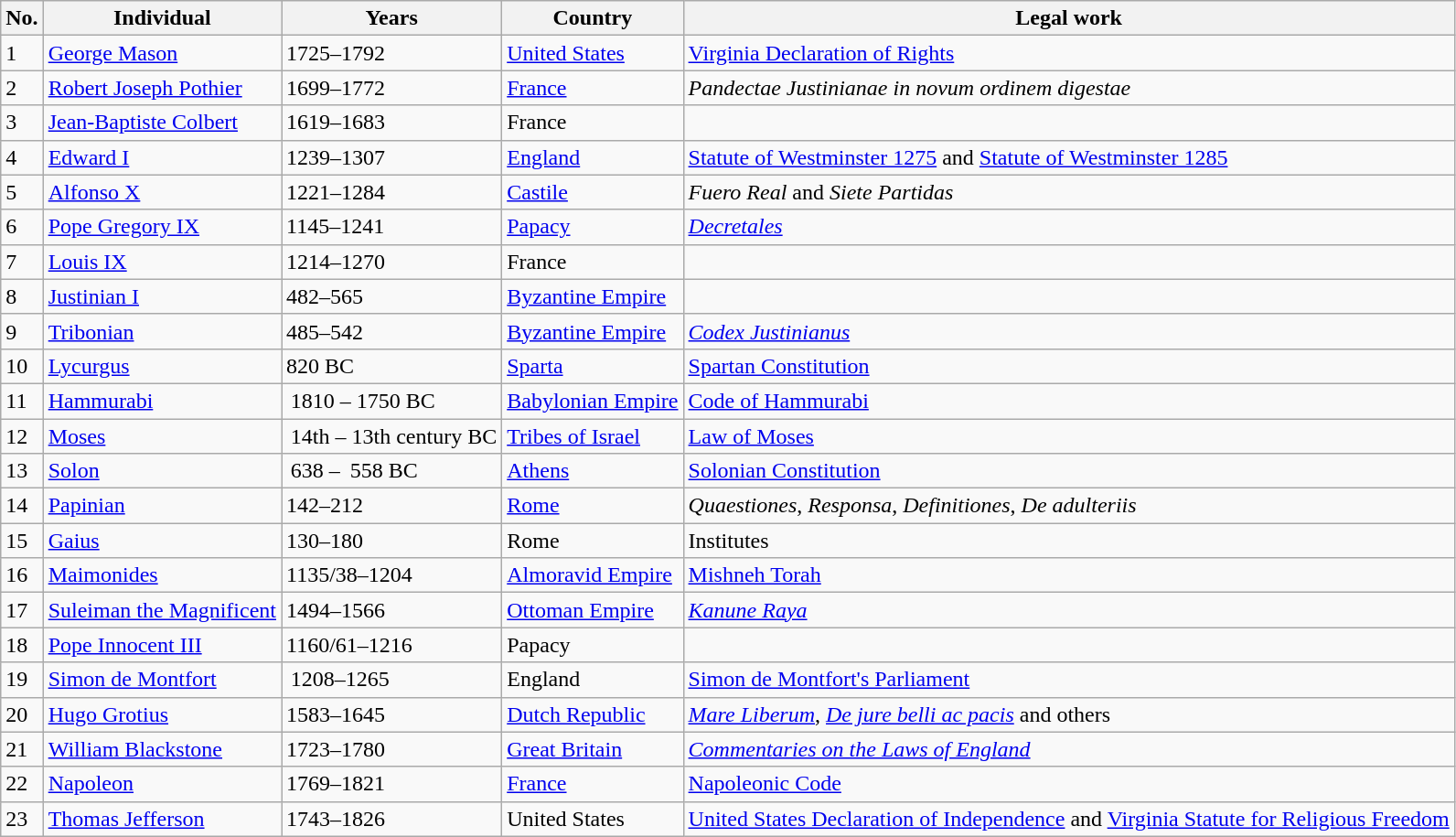<table class="wikitable sortable">
<tr>
<th>No.</th>
<th>Individual</th>
<th>Years</th>
<th>Country</th>
<th>Legal work</th>
</tr>
<tr>
<td>1</td>
<td><a href='#'>George Mason</a></td>
<td>1725–1792</td>
<td><a href='#'>United States</a></td>
<td><a href='#'>Virginia Declaration of Rights</a></td>
</tr>
<tr>
<td>2</td>
<td><a href='#'>Robert Joseph Pothier</a></td>
<td>1699–1772</td>
<td><a href='#'>France</a></td>
<td><em>Pandectae Justinianae in novum ordinem digestae</em></td>
</tr>
<tr>
<td>3</td>
<td><a href='#'>Jean-Baptiste Colbert</a></td>
<td>1619–1683</td>
<td>France</td>
<td></td>
</tr>
<tr>
<td>4</td>
<td><a href='#'>Edward I</a></td>
<td>1239–1307</td>
<td><a href='#'>England</a></td>
<td><a href='#'>Statute of Westminster 1275</a> and <a href='#'>Statute of Westminster 1285</a></td>
</tr>
<tr>
<td>5</td>
<td><a href='#'>Alfonso X</a></td>
<td>1221–1284</td>
<td><a href='#'>Castile</a></td>
<td><em>Fuero Real</em> and <em>Siete Partidas</em></td>
</tr>
<tr>
<td>6</td>
<td><a href='#'>Pope Gregory IX</a></td>
<td data-sort-value="1145"> 1145–1241</td>
<td><a href='#'>Papacy</a></td>
<td><em><a href='#'>Decretales</a></em></td>
</tr>
<tr>
<td>7</td>
<td><a href='#'>Louis IX</a></td>
<td>1214–1270</td>
<td>France</td>
<td></td>
</tr>
<tr>
<td>8</td>
<td><a href='#'>Justinian I</a></td>
<td data-sort-value="482"> 482–565</td>
<td><a href='#'>Byzantine Empire</a></td>
<td></td>
</tr>
<tr>
<td>9</td>
<td><a href='#'>Tribonian</a></td>
<td data-sort-value="485"> 485–542</td>
<td><a href='#'>Byzantine Empire</a></td>
<td><em><a href='#'>Codex Justinianus</a></em></td>
</tr>
<tr>
<td>10</td>
<td><a href='#'>Lycurgus</a></td>
<td data-sort-value="0">  820 BC</td>
<td><a href='#'>Sparta</a></td>
<td><a href='#'>Spartan Constitution</a></td>
</tr>
<tr>
<td>11</td>
<td><a href='#'>Hammurabi</a></td>
<td data-sort-value="-1810"> 1810 – 1750 BC</td>
<td><a href='#'>Babylonian Empire</a></td>
<td><a href='#'>Code of Hammurabi</a></td>
</tr>
<tr>
<td>12</td>
<td><a href='#'>Moses</a></td>
<td data-sort-value="-1570"> 14th – 13th century BC</td>
<td><a href='#'>Tribes of Israel</a></td>
<td><a href='#'>Law of Moses</a></td>
</tr>
<tr>
<td>13</td>
<td><a href='#'>Solon</a></td>
<td data-sort-value="-638"> 638 –  558 BC</td>
<td><a href='#'>Athens</a></td>
<td><a href='#'>Solonian Constitution</a></td>
</tr>
<tr>
<td>14</td>
<td><a href='#'>Papinian</a></td>
<td>142–212</td>
<td><a href='#'>Rome</a></td>
<td><em>Quaestiones</em>, <em>Responsa</em>, <em>Definitiones</em>, <em>De adulteriis</em></td>
</tr>
<tr>
<td>15</td>
<td><a href='#'>Gaius</a></td>
<td data-sort-value="130"> 130–180</td>
<td>Rome</td>
<td>Institutes</td>
</tr>
<tr>
<td>16</td>
<td><a href='#'>Maimonides</a></td>
<td>1135/38–1204</td>
<td><a href='#'>Almoravid Empire</a></td>
<td><a href='#'>Mishneh Torah</a></td>
</tr>
<tr>
<td>17</td>
<td><a href='#'>Suleiman the Magnificent</a></td>
<td>1494–1566</td>
<td><a href='#'>Ottoman Empire</a></td>
<td><a href='#'><em>Kanune Raya</em></a></td>
</tr>
<tr>
<td>18</td>
<td><a href='#'>Pope Innocent III</a></td>
<td>1160/61–1216</td>
<td>Papacy</td>
<td></td>
</tr>
<tr>
<td>19</td>
<td><a href='#'>Simon de Montfort</a></td>
<td data-sort-value="1208"> 1208–1265</td>
<td>England</td>
<td><a href='#'>Simon de Montfort's Parliament</a></td>
</tr>
<tr>
<td>20</td>
<td><a href='#'>Hugo Grotius</a></td>
<td>1583–1645</td>
<td><a href='#'>Dutch Republic</a></td>
<td><em><a href='#'>Mare Liberum</a></em>, <em><a href='#'>De jure belli ac pacis</a></em> and others</td>
</tr>
<tr>
<td>21</td>
<td><a href='#'>William Blackstone</a></td>
<td>1723–1780</td>
<td><a href='#'>Great Britain</a></td>
<td><em><a href='#'>Commentaries on the Laws of England</a></em></td>
</tr>
<tr>
<td>22</td>
<td><a href='#'>Napoleon</a></td>
<td>1769–1821</td>
<td><a href='#'>France</a></td>
<td><a href='#'>Napoleonic Code</a></td>
</tr>
<tr>
<td>23</td>
<td><a href='#'>Thomas Jefferson</a></td>
<td>1743–1826</td>
<td>United States</td>
<td><a href='#'>United States Declaration of Independence</a> and <a href='#'>Virginia Statute for Religious Freedom</a></td>
</tr>
</table>
